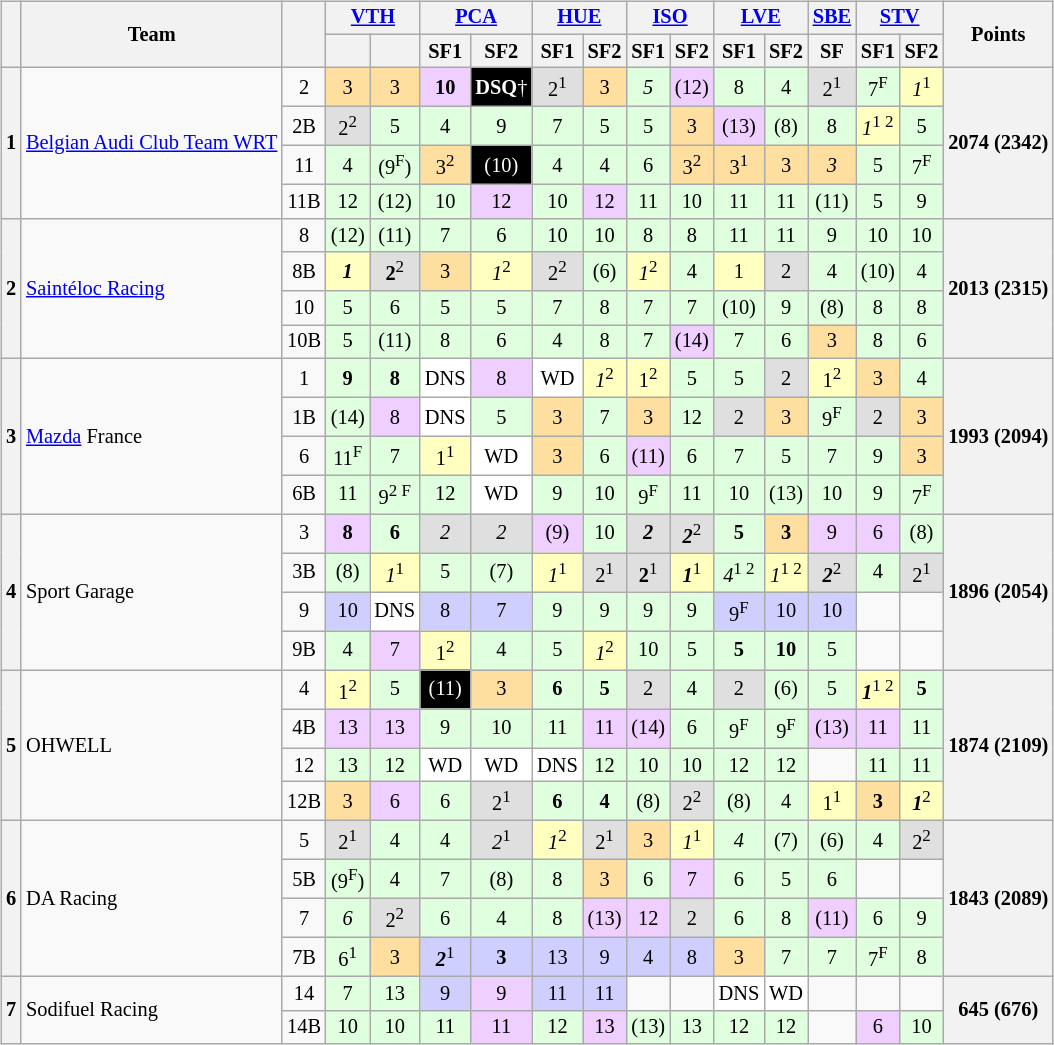<table>
<tr>
<td valign="top"><br><table align=left| class="wikitable" style="font-size: 85%; text-align: center">
<tr valign="top">
<th rowspan=2 valign=middle></th>
<th rowspan=2 valign=middle>Team</th>
<th rowspan=2 valign=middle></th>
<th colspan=2><a href='#'>VTH</a><br></th>
<th colspan=2><a href='#'>PCA</a><br></th>
<th colspan=2><a href='#'>HUE</a><br></th>
<th colspan=2><a href='#'>ISO</a><br></th>
<th colspan=2><a href='#'>LVE</a><br></th>
<th><a href='#'>SBE</a><br></th>
<th colspan=2><a href='#'>STV</a><br></th>
<th rowspan=2 valign=middle>Points</th>
</tr>
<tr>
<th></th>
<th></th>
<th>SF1</th>
<th>SF2</th>
<th>SF1</th>
<th>SF2</th>
<th>SF1</th>
<th>SF2</th>
<th>SF1</th>
<th>SF2</th>
<th>SF</th>
<th>SF1</th>
<th>SF2</th>
</tr>
<tr>
<th rowspan=4>1</th>
<td rowspan=4 align=left> <a href='#'>Belgian Audi Club Team WRT</a></td>
<td align=center>2</td>
<td style="background:#FFDF9F;">3</td>
<td style="background:#FFDF9F;">3</td>
<td style="background:#EFCFFF;"><strong>10</strong></td>
<td style="background:#000000; color:white;"><strong>DSQ</strong>†</td>
<td style="background:#DFDFDF;">2<sup>1</sup></td>
<td style="background:#FFDF9F;">3</td>
<td style="background:#DFFFDF;"><em>5</em></td>
<td style="background:#EFCFFF;">(12)</td>
<td style="background:#DFFFDF;">8</td>
<td style="background:#DFFFDF;">4</td>
<td style="background:#DFDFDF;">2<sup>1</sup></td>
<td style="background:#DFFFDF;">7<sup>F</sup></td>
<td style="background:#FFFFBF;"><em>1</em><sup>1</sup></td>
<th rowspan=4>2074 (2342)</th>
</tr>
<tr>
<td align=center>2B</td>
<td style="background:#DFDFDF;">2<sup>2</sup></td>
<td style="background:#DFFFDF;">5</td>
<td style="background:#DFFFDF;">4</td>
<td style="background:#DFFFDF;">9</td>
<td style="background:#DFFFDF;">7</td>
<td style="background:#DFFFDF;">5</td>
<td style="background:#DFFFDF;">5</td>
<td style="background:#FFDF9F;">3</td>
<td style="background:#EFCFFF;">(13)</td>
<td style="background:#DFFFDF;">(8)</td>
<td style="background:#DFFFDF;">8</td>
<td style="background:#FFFFBF;"><em>1</em><sup>1 2</sup></td>
<td style="background:#DFFFDF;">5</td>
</tr>
<tr>
<td align=center>11</td>
<td style="background:#DFFFDF;">4</td>
<td style="background:#DFFFDF;">(9<sup>F</sup>)</td>
<td style="background:#FFDF9F;">3<sup>2</sup></td>
<td style="background:#000000; color:white;">(10)</td>
<td style="background:#DFFFDF;">4</td>
<td style="background:#DFFFDF;">4</td>
<td style="background:#DFFFDF;">6</td>
<td style="background:#FFDF9F;">3<sup>2</sup></td>
<td style="background:#FFDF9F;">3<sup>1</sup></td>
<td style="background:#FFDF9F;">3</td>
<td style="background:#FFDF9F;"><em>3</em></td>
<td style="background:#DFFFDF;">5</td>
<td style="background:#DFFFDF;">7<sup>F</sup></td>
</tr>
<tr>
<td align=center>11B</td>
<td style="background:#DFFFDF;">12</td>
<td style="background:#DFFFDF;">(12)</td>
<td style="background:#DFFFDF;">10</td>
<td style="background:#EFCFFF;">12</td>
<td style="background:#DFFFDF;">10</td>
<td style="background:#EFCFFF;">12</td>
<td style="background:#DFFFDF;">11</td>
<td style="background:#DFFFDF;">10</td>
<td style="background:#DFFFDF;">11</td>
<td style="background:#DFFFDF;">11</td>
<td style="background:#DFFFDF;">(11)</td>
<td style="background:#DFFFDF;">5</td>
<td style="background:#DFFFDF;">9</td>
</tr>
<tr>
<th rowspan=4>2</th>
<td rowspan=4 align=left> <a href='#'>Saintéloc Racing</a></td>
<td align=center>8</td>
<td style="background:#DFFFDF;">(12)</td>
<td style="background:#DFFFDF;">(11)</td>
<td style="background:#DFFFDF;">7</td>
<td style="background:#DFFFDF;">6</td>
<td style="background:#DFFFDF;">10</td>
<td style="background:#DFFFDF;">10</td>
<td style="background:#DFFFDF;">8</td>
<td style="background:#DFFFDF;">8</td>
<td style="background:#DFFFDF;">11</td>
<td style="background:#DFFFDF;">11</td>
<td style="background:#DFFFDF;">9</td>
<td style="background:#DFFFDF;">10</td>
<td style="background:#DFFFDF;">10</td>
<th rowspan=4>2013 (2315)</th>
</tr>
<tr>
<td align=center>8B</td>
<td style="background:#FFFFBF;"><strong><em>1</em></strong></td>
<td style="background:#DFDFDF;"><strong>2</strong><sup>2</sup></td>
<td style="background:#FFDF9F;">3</td>
<td style="background:#FFFFBF;"><em>1</em><sup>2</sup></td>
<td style="background:#DFDFDF;">2<sup>2</sup></td>
<td style="background:#DFFFDF;">(6)</td>
<td style="background:#FFFFBF;"><em>1</em><sup>2</sup></td>
<td style="background:#DFFFDF;">4</td>
<td style="background:#FFFFBF;">1</td>
<td style="background:#DFDFDF;">2</td>
<td style="background:#DFFFDF;">4</td>
<td style="background:#DFFFDF;">(10)</td>
<td style="background:#DFFFDF;">4</td>
</tr>
<tr>
<td align=center>10</td>
<td style="background:#DFFFDF;">5</td>
<td style="background:#DFFFDF;">6</td>
<td style="background:#DFFFDF;">5</td>
<td style="background:#DFFFDF;">5</td>
<td style="background:#DFFFDF;">7</td>
<td style="background:#DFFFDF;">8</td>
<td style="background:#DFFFDF;">7</td>
<td style="background:#DFFFDF;">7</td>
<td style="background:#DFFFDF;">(10)</td>
<td style="background:#DFFFDF;">9</td>
<td style="background:#DFFFDF;">(8)</td>
<td style="background:#DFFFDF;">8</td>
<td style="background:#DFFFDF;">8</td>
</tr>
<tr>
<td align=center>10B</td>
<td style="background:#DFFFDF;">5</td>
<td style="background:#DFFFDF;">(11)</td>
<td style="background:#DFFFDF;">8</td>
<td style="background:#DFFFDF;">6</td>
<td style="background:#DFFFDF;">4</td>
<td style="background:#DFFFDF;">8</td>
<td style="background:#DFFFDF;">7</td>
<td style="background:#EFCFFF;">(14)</td>
<td style="background:#DFFFDF;">7</td>
<td style="background:#DFFFDF;">6</td>
<td style="background:#FFDF9F;">3</td>
<td style="background:#DFFFDF;">8</td>
<td style="background:#DFFFDF;">6</td>
</tr>
<tr>
<th rowspan=4>3</th>
<td rowspan=4 align=left> <a href='#'>Mazda</a> France</td>
<td align=center>1</td>
<td style="background:#DFFFDF;"><strong>9</strong></td>
<td style="background:#DFFFDF;"><strong>8</strong></td>
<td style="background:#FFFFFF;">DNS</td>
<td style="background:#EFCFFF;">8</td>
<td style="background:#FFFFFF;">WD</td>
<td style="background:#FFFFBF;"><em>1</em><sup>2</sup></td>
<td style="background:#FFFFBF;">1<sup>2</sup></td>
<td style="background:#DFFFDF;">5</td>
<td style="background:#DFFFDF;">5</td>
<td style="background:#DFDFDF;">2</td>
<td style="background:#FFFFBF;">1<sup>2</sup></td>
<td style="background:#FFDF9F;">3</td>
<td style="background:#DFFFDF;">4</td>
<th rowspan=4>1993 (2094)</th>
</tr>
<tr>
<td align=center>1B</td>
<td style="background:#DFFFDF;">(14)</td>
<td style="background:#EFCFFF;">8</td>
<td style="background:#FFFFFF;">DNS</td>
<td style="background:#DFFFDF;">5</td>
<td style="background:#FFDF9F;">3</td>
<td style="background:#DFFFDF;">7</td>
<td style="background:#FFDF9F;">3</td>
<td style="background:#DFFFDF;">12</td>
<td style="background:#DFDFDF;">2</td>
<td style="background:#FFDF9F;">3</td>
<td style="background:#DFFFDF;">9<sup>F</sup></td>
<td style="background:#DFDFDF;">2</td>
<td style="background:#FFDF9F;">3</td>
</tr>
<tr>
<td align=center>6</td>
<td style="background:#DFFFDF;">11<sup>F</sup></td>
<td style="background:#DFFFDF;">7</td>
<td style="background:#FFFFBF;">1<sup>1</sup></td>
<td style="background:#FFFFFF;">WD</td>
<td style="background:#FFDF9F;">3</td>
<td style="background:#DFFFDF;">6</td>
<td style="background:#EFCFFF;">(11)</td>
<td style="background:#DFFFDF;">6</td>
<td style="background:#DFFFDF;">7</td>
<td style="background:#DFFFDF;">5</td>
<td style="background:#DFFFDF;">7</td>
<td style="background:#DFFFDF;">9</td>
<td style="background:#FFDF9F;">3</td>
</tr>
<tr>
<td align=center>6B</td>
<td style="background:#DFFFDF;">11</td>
<td style="background:#DFFFDF;">9<sup>2 F</sup></td>
<td style="background:#DFFFDF;">12</td>
<td style="background:#FFFFFF;">WD</td>
<td style="background:#DFFFDF;">9</td>
<td style="background:#DFFFDF;">10</td>
<td style="background:#DFFFDF;">9<sup>F</sup></td>
<td style="background:#DFFFDF;">11</td>
<td style="background:#DFFFDF;">10</td>
<td style="background:#DFFFDF;">(13)</td>
<td style="background:#DFFFDF;">10</td>
<td style="background:#DFFFDF;">9</td>
<td style="background:#DFFFDF;">7<sup>F</sup></td>
</tr>
<tr>
<th rowspan=4>4</th>
<td rowspan=4 align=left> Sport Garage</td>
<td align=center>3</td>
<td style="background:#EFCFFF;"><strong>8</strong></td>
<td style="background:#DFFFDF;"><strong>6</strong></td>
<td style="background:#DFDFDF;"><em>2</em></td>
<td style="background:#DFDFDF;"><em>2</em></td>
<td style="background:#EFCFFF;">(9)</td>
<td style="background:#DFFFDF;">10</td>
<td style="background:#DFDFDF;"><strong><em>2</em></strong></td>
<td style="background:#DFDFDF;"><strong><em>2</em></strong><sup>2</sup></td>
<td style="background:#DFFFDF;"><strong>5</strong></td>
<td style="background:#FFDF9F;"><strong>3</strong></td>
<td style="background:#EFCFFF;">9</td>
<td style="background:#EFCFFF;">6</td>
<td style="background:#DFFFDF;">(8)</td>
<th rowspan=4>1896 (2054)</th>
</tr>
<tr>
<td align=center>3B</td>
<td style="background:#DFFFDF;">(8)</td>
<td style="background:#FFFFBF;"><em>1</em><sup>1</sup></td>
<td style="background:#DFFFDF;">5</td>
<td style="background:#DFFFDF;">(7)</td>
<td style="background:#FFFFBF;"><em>1</em><sup>1</sup></td>
<td style="background:#DFDFDF;">2<sup>1</sup></td>
<td style="background:#DFDFDF;"><strong>2</strong><sup>1</sup></td>
<td style="background:#FFFFBF;"><strong><em>1</em></strong><sup>1</sup></td>
<td style="background:#DFFFDF;"><em>4</em><sup>1 2</sup></td>
<td style="background:#FFFFBF;"><em>1</em><sup>1 2</sup></td>
<td style="background:#DFDFDF;"><strong><em>2</em></strong><sup>2</sup></td>
<td style="background:#DFFFDF;">4</td>
<td style="background:#DFDFDF;">2<sup>1</sup></td>
</tr>
<tr>
<td align=center>9</td>
<td style="background:#CFCFFF;">10</td>
<td style="background:#FFFFFF;">DNS</td>
<td style="background:#CFCFFF;">8</td>
<td style="background:#CFCFFF;">7</td>
<td style="background:#DFFFDF;">9</td>
<td style="background:#DFFFDF;">9</td>
<td style="background:#DFFFDF;">9</td>
<td style="background:#DFFFDF;">9</td>
<td style="background:#CFCFFF;">9<sup>F</sup></td>
<td style="background:#CFCFFF;">10</td>
<td style="background:#CFCFFF;">10</td>
<td></td>
<td></td>
</tr>
<tr>
<td align=center>9B</td>
<td style="background:#DFFFDF;">4</td>
<td style="background:#EFCFFF;">7</td>
<td style="background:#FFFFBF;">1<sup>2</sup></td>
<td style="background:#DFFFDF;">4</td>
<td style="background:#DFFFDF;">5</td>
<td style="background:#FFFFBF;"><em>1</em><sup>2</sup></td>
<td style="background:#DFFFDF;">10</td>
<td style="background:#DFFFDF;">5</td>
<td style="background:#DFFFDF;"><strong>5</strong></td>
<td style="background:#DFFFDF;"><strong>10</strong></td>
<td style="background:#DFFFDF;">5</td>
<td></td>
<td></td>
</tr>
<tr>
<th rowspan=4>5</th>
<td rowspan=4 align=left> OHWELL</td>
<td align=center>4</td>
<td style="background:#FFFFBF;">1<sup>2</sup></td>
<td style="background:#DFFFDF;">5</td>
<td style="background:#000000; color:white;">(11)</td>
<td style="background:#FFDF9F;">3</td>
<td style="background:#DFFFDF;"><strong>6</strong></td>
<td style="background:#DFFFDF;"><strong>5</strong></td>
<td style="background:#DFDFDF;">2</td>
<td style="background:#DFFFDF;">4</td>
<td style="background:#DFDFDF;">2</td>
<td style="background:#DFFFDF;">(6)</td>
<td style="background:#DFFFDF;">5</td>
<td style="background:#FFFFBF;"><strong><em>1</em></strong><sup>1 2</sup></td>
<td style="background:#DFFFDF;"><strong>5</strong></td>
<th rowspan=4>1874 (2109)</th>
</tr>
<tr>
<td align=center>4B</td>
<td style="background:#EFCFFF;">13</td>
<td style="background:#EFCFFF;">13</td>
<td style="background:#DFFFDF;">9</td>
<td style="background:#DFFFDF;">10</td>
<td style="background:#DFFFDF;">11</td>
<td style="background:#EFCFFF;">11</td>
<td style="background:#EFCFFF;">(14)</td>
<td style="background:#DFFFDF;">6</td>
<td style="background:#DFFFDF;">9<sup>F</sup></td>
<td style="background:#DFFFDF;">9<sup>F</sup></td>
<td style="background:#EFCFFF;">(13)</td>
<td style="background:#EFCFFF;">11</td>
<td style="background:#DFFFDF;">11</td>
</tr>
<tr>
<td align=center>12</td>
<td style="background:#DFFFDF;">13</td>
<td style="background:#DFFFDF;">12</td>
<td style="background:#FFFFFF;">WD</td>
<td style="background:#FFFFFF;">WD</td>
<td style="background:#FFFFFF;">DNS</td>
<td style="background:#DFFFDF;">12</td>
<td style="background:#DFFFDF;">10</td>
<td style="background:#DFFFDF;">10</td>
<td style="background:#DFFFDF;">12</td>
<td style="background:#DFFFDF;">12</td>
<td></td>
<td style="background:#DFFFDF;">11</td>
<td style="background:#DFFFDF;">11</td>
</tr>
<tr>
<td align=center>12B</td>
<td style="background:#FFDF9F;">3</td>
<td style="background:#EFCFFF;">6</td>
<td style="background:#DFFFDF;">6</td>
<td style="background:#DFDFDF;">2<sup>1</sup></td>
<td style="background:#DFFFDF;"><strong>6</strong></td>
<td style="background:#DFFFDF;"><strong>4</strong></td>
<td style="background:#DFFFDF;">(8)</td>
<td style="background:#DFDFDF;">2<sup>2</sup></td>
<td style="background:#DFFFDF;">(8)</td>
<td style="background:#DFFFDF;">4</td>
<td style="background:#FFFFBF;">1<sup>1</sup></td>
<td style="background:#FFDF9F;"><strong>3</strong></td>
<td style="background:#FFFFBF;"><strong><em>1</em></strong><sup>2</sup></td>
</tr>
<tr>
<th rowspan=4>6</th>
<td rowspan=4 align=left> DA Racing</td>
<td align=center>5</td>
<td style="background:#DFDFDF;">2<sup>1</sup></td>
<td style="background:#DFFFDF;">4</td>
<td style="background:#DFFFDF;">4</td>
<td style="background:#DFDFDF;"><em>2</em><sup>1</sup></td>
<td style="background:#FFFFBF;"><em>1</em><sup>2</sup></td>
<td style="background:#DFDFDF;">2<sup>1</sup></td>
<td style="background:#FFDF9F;">3</td>
<td style="background:#FFFFBF;"><em>1</em><sup>1</sup></td>
<td style="background:#DFFFDF;"><em>4</em></td>
<td style="background:#DFFFDF;">(7)</td>
<td style="background:#DFFFDF;">(6)</td>
<td style="background:#DFFFDF;">4</td>
<td style="background:#DFDFDF;">2<sup>2</sup></td>
<th rowspan=4>1843 (2089)</th>
</tr>
<tr>
<td align=center>5B</td>
<td style="background:#DFFFDF;">(9<sup>F</sup>)</td>
<td style="background:#DFFFDF;">4</td>
<td style="background:#DFFFDF;">7</td>
<td style="background:#DFFFDF;">(8)</td>
<td style="background:#DFFFDF;">8</td>
<td style="background:#FFDF9F;">3</td>
<td style="background:#DFFFDF;">6</td>
<td style="background:#EFCFFF;">7</td>
<td style="background:#DFFFDF;">6</td>
<td style="background:#DFFFDF;">5</td>
<td style="background:#DFFFDF;">6</td>
<td></td>
<td></td>
</tr>
<tr>
<td align=center>7</td>
<td style="background:#DFFFDF;"><em>6</em></td>
<td style="background:#DFDFDF;">2<sup>2</sup></td>
<td style="background:#DFFFDF;">6</td>
<td style="background:#DFFFDF;">4</td>
<td style="background:#DFFFDF;">8</td>
<td style="background:#EFCFFF;">(13)</td>
<td style="background:#EFCFFF;">12</td>
<td style="background:#DFDFDF;">2</td>
<td style="background:#DFFFDF;">6</td>
<td style="background:#DFFFDF;">8</td>
<td style="background:#EFCFFF;">(11)</td>
<td style="background:#DFFFDF;">6</td>
<td style="background:#DFFFDF;">9</td>
</tr>
<tr>
<td align=center>7B</td>
<td style="background:#DFFFDF;">6<sup>1</sup></td>
<td style="background:#FFDF9F;">3</td>
<td style="background:#CFCFFF;"><strong><em>2</em></strong><sup>1</sup></td>
<td style="background:#CFCFFF;"><strong>3</strong></td>
<td style="background:#CFCFFF;">13</td>
<td style="background:#CFCFFF;">9</td>
<td style="background:#CFCFFF;">4</td>
<td style="background:#CFCFFF;">8</td>
<td style="background:#FFDF9F;">3</td>
<td style="background:#DFFFDF;">7</td>
<td style="background:#DFFFDF;">7</td>
<td style="background:#DFFFDF;">7<sup>F</sup></td>
<td style="background:#DFFFDF;">8</td>
</tr>
<tr>
<th rowspan=2>7</th>
<td rowspan=2 align=left> Sodifuel Racing</td>
<td align=center>14</td>
<td style="background:#DFFFDF;">7</td>
<td style="background:#DFFFDF;">13</td>
<td style="background:#CFCFFF;">9</td>
<td style="background:#EFCFFF;">9</td>
<td style="background:#CFCFFF;">11</td>
<td style="background:#CFCFFF;">11</td>
<td></td>
<td></td>
<td style="background:#FFFFFF;">DNS</td>
<td style="background:#FFFFFF;">WD</td>
<td></td>
<td></td>
<td></td>
<th rowspan=2>645 (676)</th>
</tr>
<tr>
<td align=center>14B</td>
<td style="background:#DFFFDF;">10</td>
<td style="background:#DFFFDF;">10</td>
<td style="background:#DFFFDF;">11</td>
<td style="background:#EFCFFF;">11</td>
<td style="background:#DFFFDF;">12</td>
<td style="background:#EFCFFF;">13</td>
<td style="background:#DFFFDF;">(13)</td>
<td style="background:#DFFFDF;">13</td>
<td style="background:#DFFFDF;">12</td>
<td style="background:#DFFFDF;">12</td>
<td></td>
<td style="background:#EFCFFF;">6</td>
<td style="background:#DFFFDF;">10</td>
</tr>
</table>
</td>
</tr>
</table>
